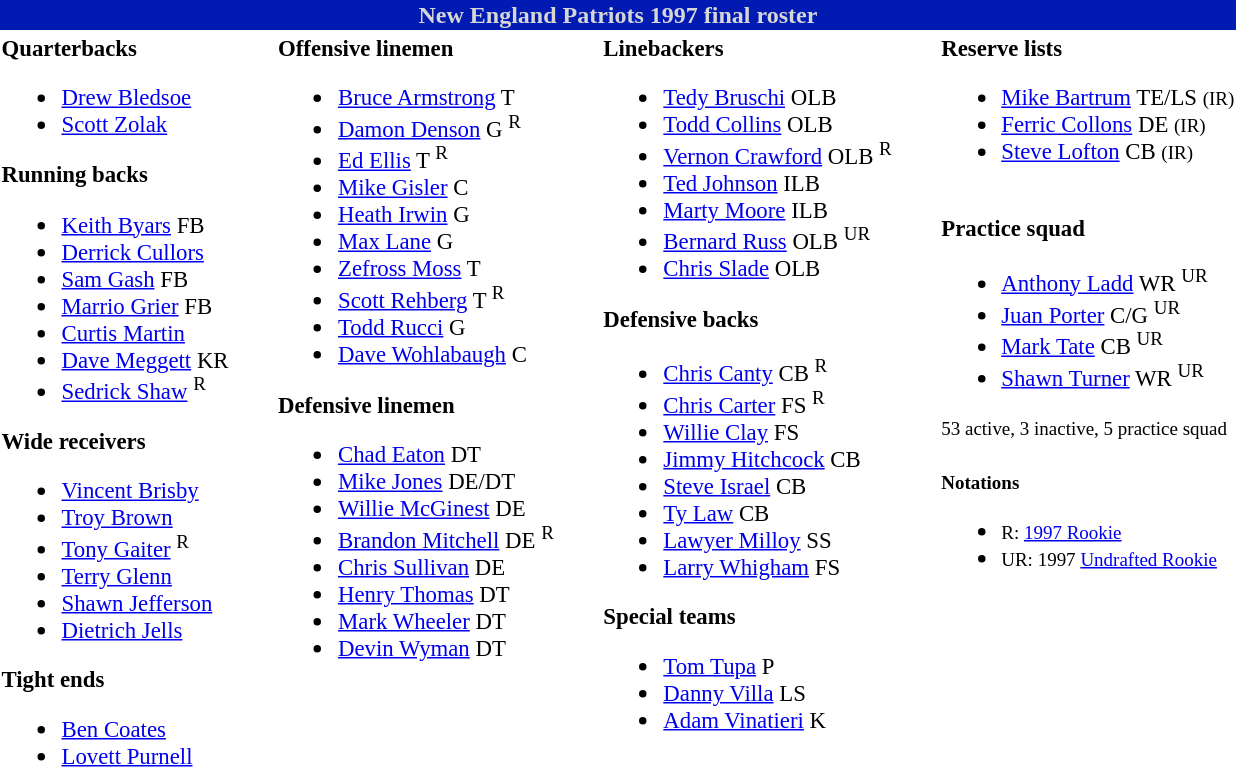<table class="toccolours" style="text-align: left;">
<tr>
<th colspan="9" style="background-color: #001ab2; color: #d6d6d6; text-align: center;">New England Patriots 1997 final roster</th>
</tr>
<tr>
<td style="font-size: 95%;" valign="top"><strong>Quarterbacks</strong><br><ul><li> <a href='#'>Drew Bledsoe</a></li><li> <a href='#'>Scott Zolak</a></li></ul><strong>Running backs</strong><ul><li> <a href='#'>Keith Byars</a> FB</li><li> <a href='#'>Derrick Cullors</a></li><li> <a href='#'>Sam Gash</a> FB</li><li> <a href='#'>Marrio Grier</a> FB</li><li> <a href='#'>Curtis Martin</a></li><li> <a href='#'>Dave Meggett</a> KR</li><li> <a href='#'>Sedrick Shaw</a> <sup>R</sup></li></ul><strong>Wide receivers</strong><ul><li> <a href='#'>Vincent Brisby</a></li><li> <a href='#'>Troy Brown</a></li><li> <a href='#'>Tony Gaiter</a> <sup>R</sup></li><li> <a href='#'>Terry Glenn</a></li><li> <a href='#'>Shawn Jefferson</a></li><li> <a href='#'>Dietrich Jells</a></li></ul><strong>Tight ends</strong><ul><li> <a href='#'>Ben Coates</a></li><li> <a href='#'>Lovett Purnell</a></li></ul></td>
<td style="width: 25px;"></td>
<td style="font-size: 95%;" valign="top"><strong>Offensive linemen</strong><br><ul><li> <a href='#'>Bruce Armstrong</a> T</li><li> <a href='#'>Damon Denson</a> G <sup>R</sup></li><li> <a href='#'>Ed Ellis</a> T <sup>R</sup></li><li> <a href='#'>Mike Gisler</a> C</li><li> <a href='#'>Heath Irwin</a> G</li><li> <a href='#'>Max Lane</a> G</li><li> <a href='#'>Zefross Moss</a> T</li><li> <a href='#'>Scott Rehberg</a> T <sup>R</sup></li><li> <a href='#'>Todd Rucci</a> G</li><li> <a href='#'>Dave Wohlabaugh</a> C</li></ul><strong>Defensive linemen</strong><ul><li> <a href='#'>Chad Eaton</a> DT</li><li> <a href='#'>Mike Jones</a> DE/DT</li><li> <a href='#'>Willie McGinest</a> DE</li><li> <a href='#'>Brandon Mitchell</a> DE <sup>R</sup></li><li> <a href='#'>Chris Sullivan</a> DE</li><li> <a href='#'>Henry Thomas</a> DT</li><li> <a href='#'>Mark Wheeler</a> DT</li><li> <a href='#'>Devin Wyman</a> DT</li></ul></td>
<td style="width: 25px;"></td>
<td style="font-size: 95%;" valign="top"><strong>Linebackers</strong><br><ul><li> <a href='#'>Tedy Bruschi</a> OLB</li><li> <a href='#'>Todd Collins</a> OLB</li><li> <a href='#'>Vernon Crawford</a> OLB <sup>R</sup></li><li> <a href='#'>Ted Johnson</a> ILB</li><li> <a href='#'>Marty Moore</a> ILB</li><li> <a href='#'>Bernard Russ</a> OLB <sup>UR</sup></li><li> <a href='#'>Chris Slade</a> OLB</li></ul><strong>Defensive backs</strong><ul><li> <a href='#'>Chris Canty</a> CB <sup>R</sup></li><li> <a href='#'>Chris Carter</a> FS <sup>R</sup></li><li> <a href='#'>Willie Clay</a> FS</li><li> <a href='#'>Jimmy Hitchcock</a> CB</li><li> <a href='#'>Steve Israel</a> CB</li><li> <a href='#'>Ty Law</a> CB</li><li> <a href='#'>Lawyer Milloy</a> SS</li><li> <a href='#'>Larry Whigham</a> FS</li></ul><strong>Special teams</strong><ul><li> <a href='#'>Tom Tupa</a> P</li><li> <a href='#'>Danny Villa</a> LS</li><li> <a href='#'>Adam Vinatieri</a> K</li></ul></td>
<td style="width: 25px;"></td>
<td style="font-size: 95%;" valign="top"><strong>Reserve lists</strong><br><ul><li> <a href='#'>Mike Bartrum</a> TE/LS <small>(IR)</small> </li><li> <a href='#'>Ferric Collons</a> DE <small>(IR)</small> </li><li> <a href='#'>Steve Lofton</a> CB <small>(IR)</small> </li></ul><br>
<strong>Practice squad</strong>
<ul><li> <a href='#'>Anthony Ladd</a> WR <sup>UR</sup></li><li> <a href='#'>Juan Porter</a> C/G <sup>UR</sup></li><li> <a href='#'>Mark Tate</a> CB <sup>UR</sup></li><li> <a href='#'>Shawn Turner</a> WR <sup>UR</sup></li></ul><small>53 active, 3 inactive, 5 practice squad</small><br><br>
<small><strong>Notations</strong></small><ul><li><small>R: <a href='#'>1997 Rookie</a></small></li><li><small>UR: 1997 <a href='#'>Undrafted Rookie</a></small></li></ul></td>
</tr>
</table>
